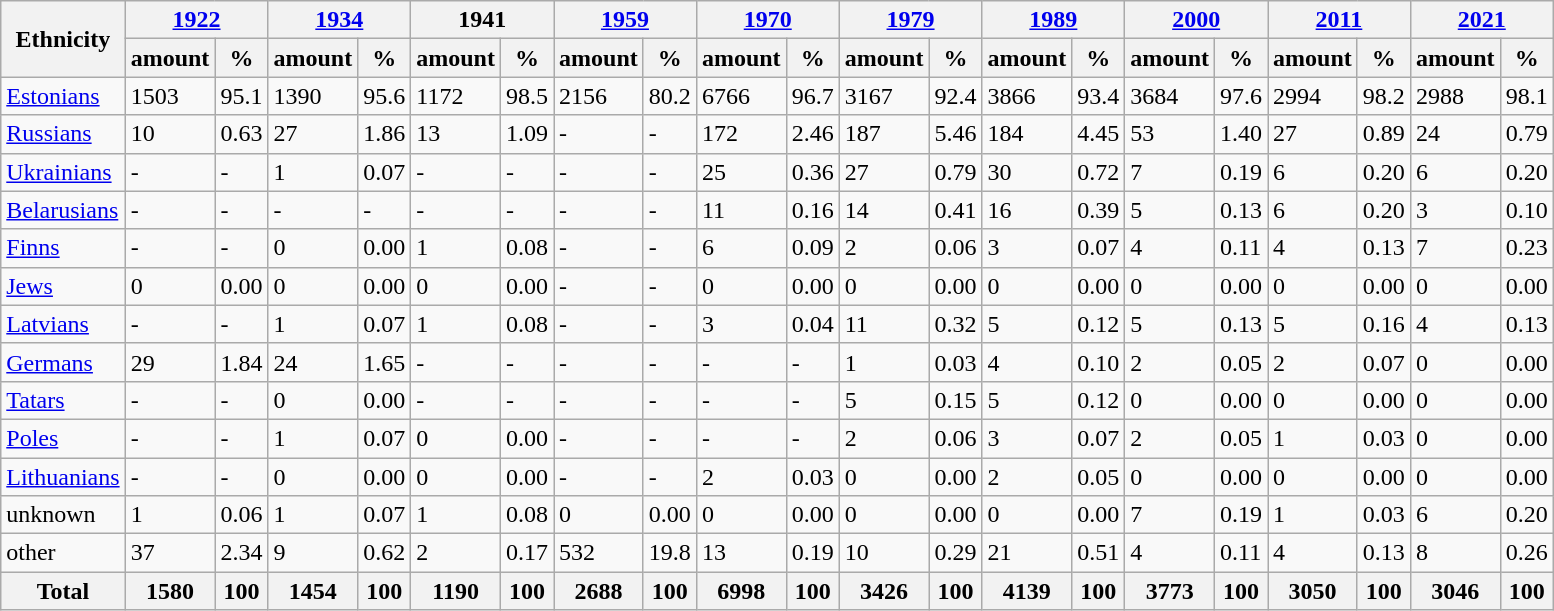<table class="wikitable sortable">
<tr>
<th rowspan="2">Ethnicity</th>
<th colspan="2"><a href='#'>1922</a></th>
<th colspan="2"><a href='#'>1934</a></th>
<th colspan="2">1941</th>
<th colspan="2"><a href='#'>1959</a></th>
<th colspan="2"><a href='#'>1970</a></th>
<th colspan="2"><a href='#'>1979</a></th>
<th colspan="2"><a href='#'>1989</a></th>
<th colspan="2"><a href='#'>2000</a></th>
<th colspan="2"><a href='#'>2011</a></th>
<th colspan="2"><a href='#'>2021</a></th>
</tr>
<tr>
<th>amount</th>
<th>%</th>
<th>amount</th>
<th>%</th>
<th>amount</th>
<th>%</th>
<th>amount</th>
<th>%</th>
<th>amount</th>
<th>%</th>
<th>amount</th>
<th>%</th>
<th>amount</th>
<th>%</th>
<th>amount</th>
<th>%</th>
<th>amount</th>
<th>%</th>
<th>amount</th>
<th>%</th>
</tr>
<tr>
<td><a href='#'>Estonians</a></td>
<td>1503</td>
<td>95.1</td>
<td>1390</td>
<td>95.6</td>
<td>1172</td>
<td>98.5</td>
<td>2156</td>
<td>80.2</td>
<td>6766</td>
<td>96.7</td>
<td>3167</td>
<td>92.4</td>
<td>3866</td>
<td>93.4</td>
<td>3684</td>
<td>97.6</td>
<td>2994</td>
<td>98.2</td>
<td>2988</td>
<td>98.1</td>
</tr>
<tr>
<td><a href='#'>Russians</a></td>
<td>10</td>
<td>0.63</td>
<td>27</td>
<td>1.86</td>
<td>13</td>
<td>1.09</td>
<td>-</td>
<td>-</td>
<td>172</td>
<td>2.46</td>
<td>187</td>
<td>5.46</td>
<td>184</td>
<td>4.45</td>
<td>53</td>
<td>1.40</td>
<td>27</td>
<td>0.89</td>
<td>24</td>
<td>0.79</td>
</tr>
<tr>
<td><a href='#'>Ukrainians</a></td>
<td>-</td>
<td>-</td>
<td>1</td>
<td>0.07</td>
<td>-</td>
<td>-</td>
<td>-</td>
<td>-</td>
<td>25</td>
<td>0.36</td>
<td>27</td>
<td>0.79</td>
<td>30</td>
<td>0.72</td>
<td>7</td>
<td>0.19</td>
<td>6</td>
<td>0.20</td>
<td>6</td>
<td>0.20</td>
</tr>
<tr>
<td><a href='#'>Belarusians</a></td>
<td>-</td>
<td>-</td>
<td>-</td>
<td>-</td>
<td>-</td>
<td>-</td>
<td>-</td>
<td>-</td>
<td>11</td>
<td>0.16</td>
<td>14</td>
<td>0.41</td>
<td>16</td>
<td>0.39</td>
<td>5</td>
<td>0.13</td>
<td>6</td>
<td>0.20</td>
<td>3</td>
<td>0.10</td>
</tr>
<tr>
<td><a href='#'>Finns</a></td>
<td>-</td>
<td>-</td>
<td>0</td>
<td>0.00</td>
<td>1</td>
<td>0.08</td>
<td>-</td>
<td>-</td>
<td>6</td>
<td>0.09</td>
<td>2</td>
<td>0.06</td>
<td>3</td>
<td>0.07</td>
<td>4</td>
<td>0.11</td>
<td>4</td>
<td>0.13</td>
<td>7</td>
<td>0.23</td>
</tr>
<tr>
<td><a href='#'>Jews</a></td>
<td>0</td>
<td>0.00</td>
<td>0</td>
<td>0.00</td>
<td>0</td>
<td>0.00</td>
<td>-</td>
<td>-</td>
<td>0</td>
<td>0.00</td>
<td>0</td>
<td>0.00</td>
<td>0</td>
<td>0.00</td>
<td>0</td>
<td>0.00</td>
<td>0</td>
<td>0.00</td>
<td>0</td>
<td>0.00</td>
</tr>
<tr>
<td><a href='#'>Latvians</a></td>
<td>-</td>
<td>-</td>
<td>1</td>
<td>0.07</td>
<td>1</td>
<td>0.08</td>
<td>-</td>
<td>-</td>
<td>3</td>
<td>0.04</td>
<td>11</td>
<td>0.32</td>
<td>5</td>
<td>0.12</td>
<td>5</td>
<td>0.13</td>
<td>5</td>
<td>0.16</td>
<td>4</td>
<td>0.13</td>
</tr>
<tr>
<td><a href='#'>Germans</a></td>
<td>29</td>
<td>1.84</td>
<td>24</td>
<td>1.65</td>
<td>-</td>
<td>-</td>
<td>-</td>
<td>-</td>
<td>-</td>
<td>-</td>
<td>1</td>
<td>0.03</td>
<td>4</td>
<td>0.10</td>
<td>2</td>
<td>0.05</td>
<td>2</td>
<td>0.07</td>
<td>0</td>
<td>0.00</td>
</tr>
<tr>
<td><a href='#'>Tatars</a></td>
<td>-</td>
<td>-</td>
<td>0</td>
<td>0.00</td>
<td>-</td>
<td>-</td>
<td>-</td>
<td>-</td>
<td>-</td>
<td>-</td>
<td>5</td>
<td>0.15</td>
<td>5</td>
<td>0.12</td>
<td>0</td>
<td>0.00</td>
<td>0</td>
<td>0.00</td>
<td>0</td>
<td>0.00</td>
</tr>
<tr>
<td><a href='#'>Poles</a></td>
<td>-</td>
<td>-</td>
<td>1</td>
<td>0.07</td>
<td>0</td>
<td>0.00</td>
<td>-</td>
<td>-</td>
<td>-</td>
<td>-</td>
<td>2</td>
<td>0.06</td>
<td>3</td>
<td>0.07</td>
<td>2</td>
<td>0.05</td>
<td>1</td>
<td>0.03</td>
<td>0</td>
<td>0.00</td>
</tr>
<tr>
<td><a href='#'>Lithuanians</a></td>
<td>-</td>
<td>-</td>
<td>0</td>
<td>0.00</td>
<td>0</td>
<td>0.00</td>
<td>-</td>
<td>-</td>
<td>2</td>
<td>0.03</td>
<td>0</td>
<td>0.00</td>
<td>2</td>
<td>0.05</td>
<td>0</td>
<td>0.00</td>
<td>0</td>
<td>0.00</td>
<td>0</td>
<td>0.00</td>
</tr>
<tr>
<td>unknown</td>
<td>1</td>
<td>0.06</td>
<td>1</td>
<td>0.07</td>
<td>1</td>
<td>0.08</td>
<td>0</td>
<td>0.00</td>
<td>0</td>
<td>0.00</td>
<td>0</td>
<td>0.00</td>
<td>0</td>
<td>0.00</td>
<td>7</td>
<td>0.19</td>
<td>1</td>
<td>0.03</td>
<td>6</td>
<td>0.20</td>
</tr>
<tr>
<td>other</td>
<td>37</td>
<td>2.34</td>
<td>9</td>
<td>0.62</td>
<td>2</td>
<td>0.17</td>
<td>532</td>
<td>19.8</td>
<td>13</td>
<td>0.19</td>
<td>10</td>
<td>0.29</td>
<td>21</td>
<td>0.51</td>
<td>4</td>
<td>0.11</td>
<td>4</td>
<td>0.13</td>
<td>8</td>
<td>0.26</td>
</tr>
<tr>
<th>Total</th>
<th>1580</th>
<th>100</th>
<th>1454</th>
<th>100</th>
<th>1190</th>
<th>100</th>
<th>2688</th>
<th>100</th>
<th>6998</th>
<th>100</th>
<th>3426</th>
<th>100</th>
<th>4139</th>
<th>100</th>
<th>3773</th>
<th>100</th>
<th>3050</th>
<th>100</th>
<th>3046</th>
<th>100</th>
</tr>
</table>
